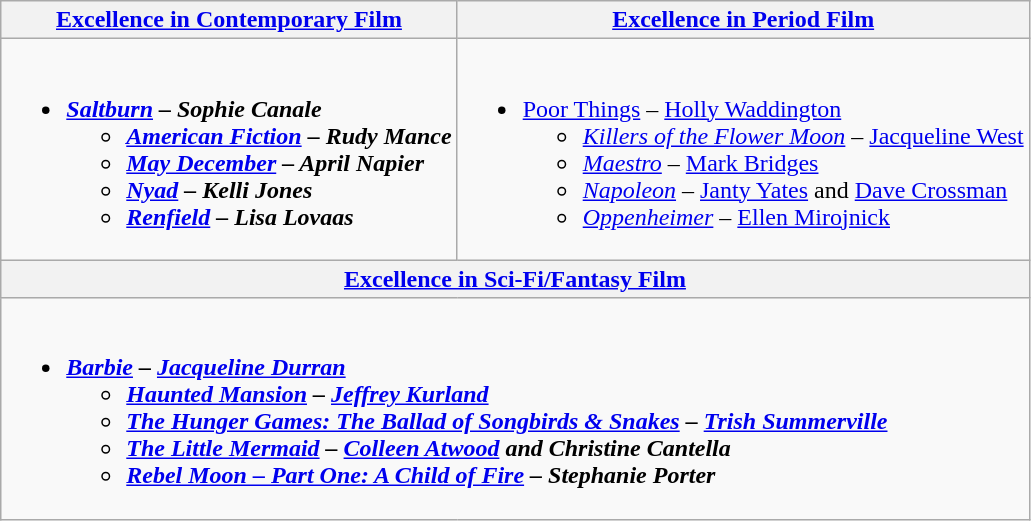<table class="wikitable" style="width=100%">
<tr>
<th style="width=50%"><a href='#'>Excellence in Contemporary Film</a></th>
<th style="width=50%"><a href='#'>Excellence in Period Film</a></th>
</tr>
<tr>
<td valign="top"><br><ul><li><strong><em><a href='#'>Saltburn</a><em> – Sophie Canale<strong><ul><li></em><a href='#'>American Fiction</a><em> – Rudy Mance</li><li></em><a href='#'>May December</a><em> – April Napier</li><li></em><a href='#'>Nyad</a><em> – Kelli Jones</li><li></em><a href='#'>Renfield</a><em> – Lisa Lovaas</li></ul></li></ul></td>
<td valign="top"><br><ul><li></em></strong><a href='#'>Poor Things</a></em> – <a href='#'>Holly Waddington</a></strong><ul><li><em><a href='#'>Killers of the Flower Moon</a></em> – <a href='#'>Jacqueline West</a></li><li><em><a href='#'>Maestro</a></em> – <a href='#'>Mark Bridges</a></li><li><em><a href='#'>Napoleon</a></em> – <a href='#'>Janty Yates</a> and <a href='#'>Dave Crossman</a></li><li><em><a href='#'>Oppenheimer</a></em> – <a href='#'>Ellen Mirojnick</a></li></ul></li></ul></td>
</tr>
<tr>
<th colspan="2" style="width=50%"><a href='#'>Excellence in Sci-Fi/Fantasy Film</a></th>
</tr>
<tr>
<td colspan="2" valign="top"><br><ul><li><strong><em><a href='#'>Barbie</a><em> – <a href='#'>Jacqueline Durran</a><strong><ul><li></em><a href='#'>Haunted Mansion</a><em> – <a href='#'>Jeffrey Kurland</a></li><li></em><a href='#'>The Hunger Games: The Ballad of Songbirds & Snakes</a><em> – <a href='#'>Trish Summerville</a></li><li></em><a href='#'>The Little Mermaid</a><em> – <a href='#'>Colleen Atwood</a> and Christine Cantella</li><li></em><a href='#'>Rebel Moon – Part One: A Child of Fire</a><em> – Stephanie Porter</li></ul></li></ul></td>
</tr>
</table>
